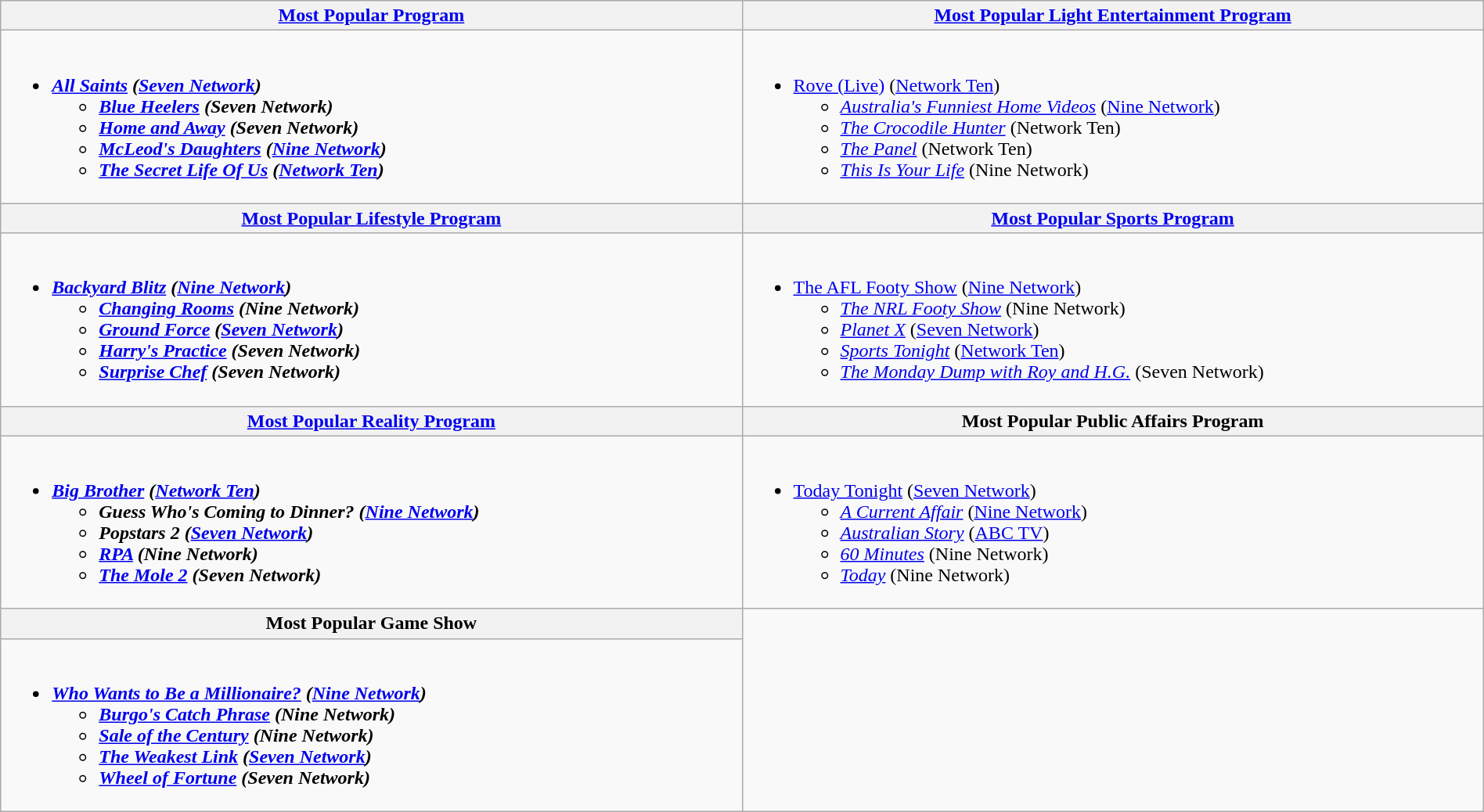<table class=wikitable width="100%">
<tr>
<th width="50%"><a href='#'>Most Popular Program</a></th>
<th width="50%"><a href='#'>Most Popular Light Entertainment Program</a></th>
</tr>
<tr>
<td valign="top"><br><ul><li><strong><em><a href='#'>All Saints</a><em> (<a href='#'>Seven Network</a>)<strong><ul><li></em><a href='#'>Blue Heelers</a><em> (Seven Network)</li><li></em><a href='#'>Home and Away</a><em> (Seven Network)</li><li></em><a href='#'>McLeod's Daughters</a><em> (<a href='#'>Nine Network</a>)</li><li></em><a href='#'>The Secret Life Of Us</a><em> (<a href='#'>Network Ten</a>)</li></ul></li></ul></td>
<td valign="top"><br><ul><li></em></strong><a href='#'>Rove (Live)</a></em> (<a href='#'>Network Ten</a>)</strong><ul><li><em><a href='#'>Australia's Funniest Home Videos</a></em> (<a href='#'>Nine Network</a>)</li><li><em><a href='#'>The Crocodile Hunter</a></em> (Network Ten)</li><li><em><a href='#'>The Panel</a></em> (Network Ten)</li><li><em><a href='#'>This Is Your Life</a></em> (Nine Network)</li></ul></li></ul></td>
</tr>
<tr>
<th width="50%"><a href='#'>Most Popular Lifestyle Program</a></th>
<th width="50%"><a href='#'>Most Popular Sports Program</a></th>
</tr>
<tr>
<td valign="top"><br><ul><li><strong><em><a href='#'>Backyard Blitz</a><em> (<a href='#'>Nine Network</a>)<strong><ul><li></em><a href='#'>Changing Rooms</a><em> (Nine Network)</li><li></em><a href='#'>Ground Force</a><em> (<a href='#'>Seven Network</a>)</li><li></em><a href='#'>Harry's Practice</a><em> (Seven Network)</li><li></em><a href='#'>Surprise Chef</a><em> (Seven Network)</li></ul></li></ul></td>
<td valign="top"><br><ul><li></em></strong><a href='#'>The AFL Footy Show</a></em> (<a href='#'>Nine Network</a>)</strong><ul><li><em><a href='#'>The NRL Footy Show</a></em> (Nine Network)</li><li><em><a href='#'>Planet X</a></em> (<a href='#'>Seven Network</a>)</li><li><em><a href='#'>Sports Tonight</a></em> (<a href='#'>Network Ten</a>)</li><li><em><a href='#'>The Monday Dump with Roy and H.G.</a></em> (Seven Network)</li></ul></li></ul></td>
</tr>
<tr>
<th width="50%"><a href='#'>Most Popular Reality Program</a></th>
<th width="50%">Most Popular Public Affairs Program</th>
</tr>
<tr>
<td valign="top"><br><ul><li><strong><em><a href='#'>Big Brother</a><em> (<a href='#'>Network Ten</a>)<strong><ul><li></em>Guess Who's Coming to Dinner?<em> (<a href='#'>Nine Network</a>)</li><li></em>Popstars 2<em> (<a href='#'>Seven Network</a>)</li><li></em><a href='#'>RPA</a><em> (Nine Network)</li><li></em><a href='#'>The Mole 2</a><em> (Seven Network)</li></ul></li></ul></td>
<td valign="top"><br><ul><li></em></strong><a href='#'>Today Tonight</a></em> (<a href='#'>Seven Network</a>)</strong><ul><li><em><a href='#'>A Current Affair</a></em> (<a href='#'>Nine Network</a>)</li><li><em><a href='#'>Australian Story</a></em> (<a href='#'>ABC TV</a>)</li><li><em><a href='#'>60 Minutes</a></em> (Nine Network)</li><li><em><a href='#'>Today</a></em> (Nine Network)</li></ul></li></ul></td>
</tr>
<tr>
<th width="50%">Most Popular Game Show</th>
</tr>
<tr>
<td valign="top"><br><ul><li><strong><em><a href='#'>Who Wants to Be a Millionaire?</a><em> (<a href='#'>Nine Network</a>)<strong><ul><li></em><a href='#'>Burgo's Catch Phrase</a><em> (Nine Network)</li><li></em><a href='#'>Sale of the Century</a><em> (Nine Network)</li><li></em><a href='#'>The Weakest Link</a><em> (<a href='#'>Seven Network</a>)</li><li></em><a href='#'>Wheel of Fortune</a><em> (Seven Network)</li></ul></li></ul></td>
</tr>
</table>
